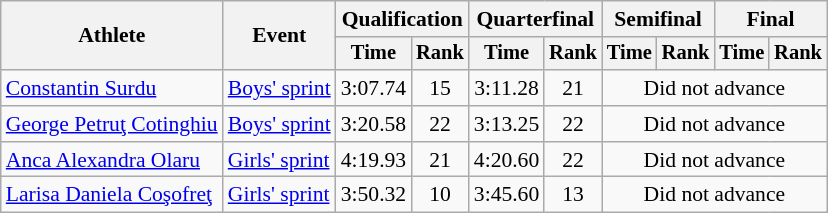<table class="wikitable" style="font-size:90%">
<tr>
<th rowspan="2">Athlete</th>
<th rowspan="2">Event</th>
<th colspan="2">Qualification</th>
<th colspan="2">Quarterfinal</th>
<th colspan="2">Semifinal</th>
<th colspan="2">Final</th>
</tr>
<tr style="font-size:95%">
<th>Time</th>
<th>Rank</th>
<th>Time</th>
<th>Rank</th>
<th>Time</th>
<th>Rank</th>
<th>Time</th>
<th>Rank</th>
</tr>
<tr align=center>
<td align=left><a href='#'>Constantin Surdu</a></td>
<td align=left><a href='#'>Boys' sprint</a></td>
<td>3:07.74</td>
<td>15</td>
<td>3:11.28</td>
<td>21</td>
<td colspan=4>Did not advance</td>
</tr>
<tr align=center>
<td align=left><a href='#'>George Petruţ Cotinghiu</a></td>
<td align=left><a href='#'>Boys' sprint</a></td>
<td>3:20.58</td>
<td>22</td>
<td>3:13.25</td>
<td>22</td>
<td colspan=4>Did not advance</td>
</tr>
<tr align=center>
<td align=left><a href='#'>Anca Alexandra Olaru</a></td>
<td align=left><a href='#'>Girls' sprint</a></td>
<td>4:19.93</td>
<td>21</td>
<td>4:20.60</td>
<td>22</td>
<td colspan=4>Did not advance</td>
</tr>
<tr align=center>
<td align=left><a href='#'>Larisa Daniela Coşofreţ</a></td>
<td align=left><a href='#'>Girls' sprint</a></td>
<td>3:50.32</td>
<td>10</td>
<td>3:45.60</td>
<td>13</td>
<td colspan=4>Did not advance</td>
</tr>
</table>
